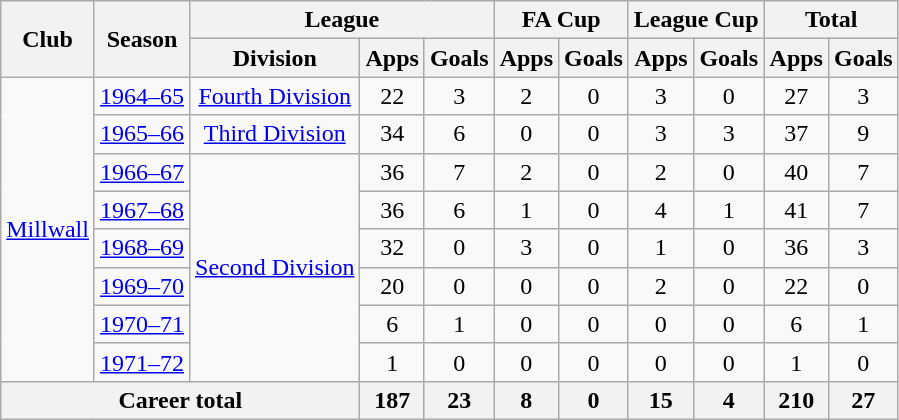<table class="wikitable" style="text-align: center;">
<tr>
<th rowspan="2">Club</th>
<th rowspan="2">Season</th>
<th colspan="3">League</th>
<th colspan="2">FA Cup</th>
<th colspan="2">League Cup</th>
<th colspan="2">Total</th>
</tr>
<tr>
<th>Division</th>
<th>Apps</th>
<th>Goals</th>
<th>Apps</th>
<th>Goals</th>
<th>Apps</th>
<th>Goals</th>
<th>Apps</th>
<th>Goals</th>
</tr>
<tr>
<td rowspan="8"><a href='#'>Millwall</a></td>
<td><a href='#'>1964–65</a></td>
<td><a href='#'>Fourth Division</a></td>
<td>22</td>
<td>3</td>
<td>2</td>
<td>0</td>
<td>3</td>
<td>0</td>
<td>27</td>
<td>3</td>
</tr>
<tr>
<td><a href='#'>1965–66</a></td>
<td><a href='#'>Third Division</a></td>
<td>34</td>
<td>6</td>
<td>0</td>
<td>0</td>
<td>3</td>
<td>3</td>
<td>37</td>
<td>9</td>
</tr>
<tr>
<td><a href='#'>1966–67</a></td>
<td rowspan="6"><a href='#'>Second Division</a></td>
<td>36</td>
<td>7</td>
<td>2</td>
<td>0</td>
<td>2</td>
<td>0</td>
<td>40</td>
<td>7</td>
</tr>
<tr>
<td><a href='#'>1967–68</a></td>
<td>36</td>
<td>6</td>
<td>1</td>
<td>0</td>
<td>4</td>
<td>1</td>
<td>41</td>
<td>7</td>
</tr>
<tr>
<td><a href='#'>1968–69</a></td>
<td>32</td>
<td>0</td>
<td>3</td>
<td>0</td>
<td>1</td>
<td>0</td>
<td>36</td>
<td>3</td>
</tr>
<tr>
<td><a href='#'>1969–70</a></td>
<td>20</td>
<td>0</td>
<td>0</td>
<td>0</td>
<td>2</td>
<td>0</td>
<td>22</td>
<td>0</td>
</tr>
<tr>
<td><a href='#'>1970–71</a></td>
<td>6</td>
<td>1</td>
<td>0</td>
<td>0</td>
<td>0</td>
<td>0</td>
<td>6</td>
<td>1</td>
</tr>
<tr>
<td><a href='#'>1971–72</a></td>
<td>1</td>
<td>0</td>
<td>0</td>
<td>0</td>
<td>0</td>
<td>0</td>
<td>1</td>
<td>0</td>
</tr>
<tr>
<th colspan="3">Career total</th>
<th>187</th>
<th>23</th>
<th>8</th>
<th>0</th>
<th>15</th>
<th>4</th>
<th>210</th>
<th>27</th>
</tr>
</table>
